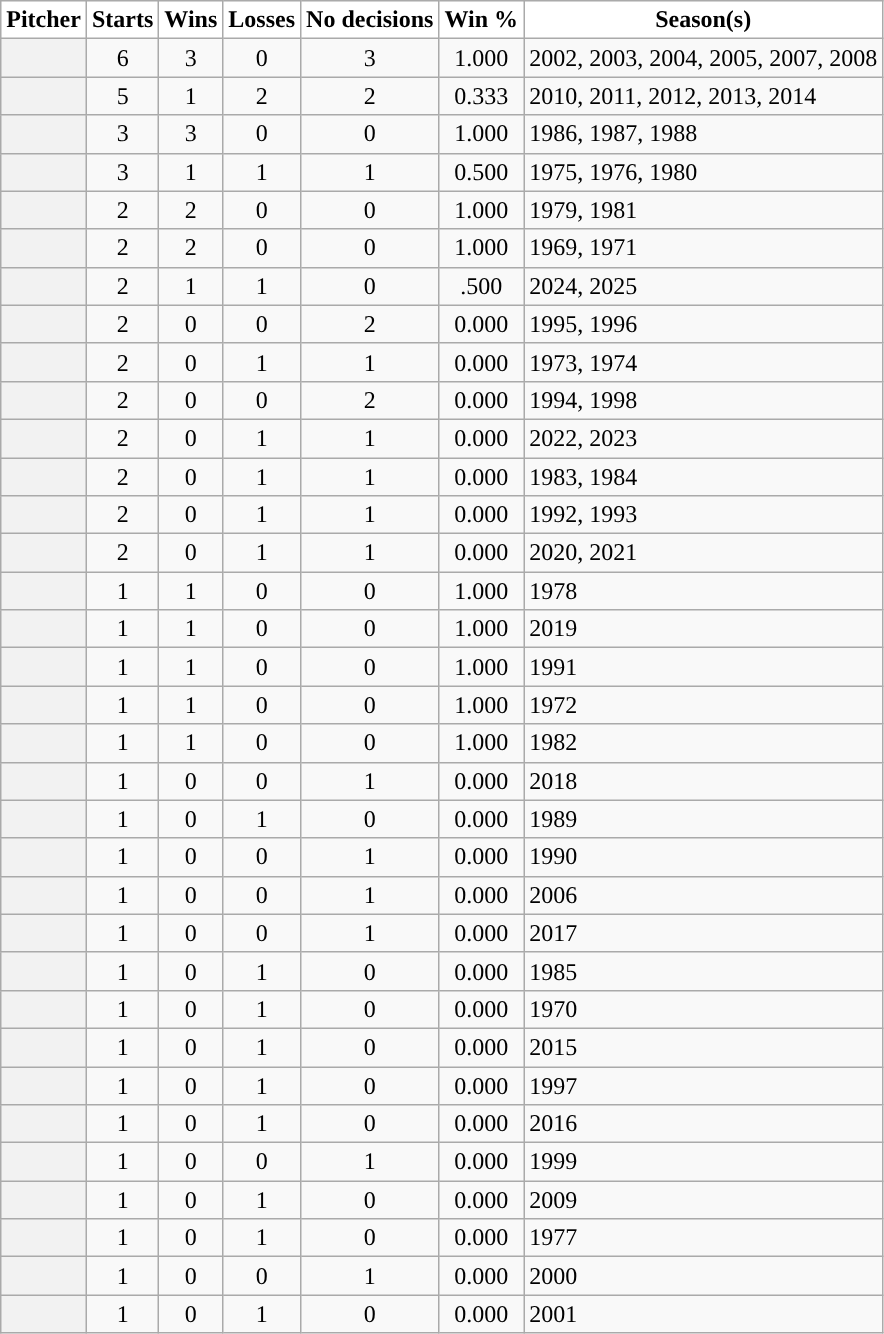<table class="wikitable sortable plainrowheaders">
<tr>
<th scope="col" style="background-color:#ffffff; border-top:#">Pitcher</th>
<th scope="col" style="background-color:#ffffff; border-top:#">Starts</th>
<th scope="col" style="background-color:#ffffff; border-top:#">Wins</th>
<th scope="col" style="background-color:#ffffff; border-top:#">Losses</th>
<th scope="col" style="background-color:#ffffff; border-top:#">No decisions</th>
<th scope="col" style="background-color:#ffffff; border-top:#">Win %</th>
<th scope="col" style="background-color:#ffffff; border-top:#">Season(s)</th>
</tr>
<tr>
<th scope="row"></th>
<td align="center">6</td>
<td align="center">3</td>
<td align="center">0</td>
<td align="center">3</td>
<td align="center">1.000</td>
<td>2002, 2003, 2004, 2005, 2007, 2008</td>
</tr>
<tr>
<th scope="row"></th>
<td align="center">5</td>
<td align="center">1</td>
<td align="center">2</td>
<td align="center">2</td>
<td align="center">0.333</td>
<td>2010, 2011, 2012, 2013, 2014</td>
</tr>
<tr>
<th scope="row"></th>
<td align="center">3</td>
<td align="center">3</td>
<td align="center">0</td>
<td align="center">0</td>
<td align="center">1.000</td>
<td>1986, 1987, 1988</td>
</tr>
<tr>
<th scope="row"></th>
<td align="center">3</td>
<td align="center">1</td>
<td align="center">1</td>
<td align="center">1</td>
<td align="center">0.500</td>
<td>1975, 1976, 1980</td>
</tr>
<tr>
<th scope="row"></th>
<td align="center">2</td>
<td align="center">2</td>
<td align="center">0</td>
<td align="center">0</td>
<td align="center">1.000</td>
<td>1979, 1981</td>
</tr>
<tr>
<th scope="row"></th>
<td align="center">2</td>
<td align="center">2</td>
<td align="center">0</td>
<td align="center">0</td>
<td align="center">1.000</td>
<td>1969, 1971</td>
</tr>
<tr>
<th scope="row"></th>
<td align="center">2</td>
<td align="center">1</td>
<td align="center">1</td>
<td align="center">0</td>
<td align="center">.500</td>
<td>2024, 2025</td>
</tr>
<tr>
<th scope="row"></th>
<td align="center">2</td>
<td align="center">0</td>
<td align="center">0</td>
<td align="center">2</td>
<td align="center">0.000</td>
<td>1995, 1996</td>
</tr>
<tr>
<th scope="row"></th>
<td align="center">2</td>
<td align="center">0</td>
<td align="center">1</td>
<td align="center">1</td>
<td align="center">0.000</td>
<td>1973, 1974</td>
</tr>
<tr>
<th scope="row"></th>
<td align="center">2</td>
<td align="center">0</td>
<td align="center">0</td>
<td align="center">2</td>
<td align="center">0.000</td>
<td>1994, 1998</td>
</tr>
<tr>
<th scope="row"></th>
<td align="center">2</td>
<td align="center">0</td>
<td align="center">1</td>
<td align="center">1</td>
<td align="center">0.000</td>
<td>2022, 2023</td>
</tr>
<tr>
<th scope="row"></th>
<td align="center">2</td>
<td align="center">0</td>
<td align="center">1</td>
<td align="center">1</td>
<td align="center">0.000</td>
<td>1983, 1984</td>
</tr>
<tr>
<th scope="row"></th>
<td align="center">2</td>
<td align="center">0</td>
<td align="center">1</td>
<td align="center">1</td>
<td align="center">0.000</td>
<td>1992, 1993</td>
</tr>
<tr>
<th scope="row"></th>
<td align="center">2</td>
<td align="center">0</td>
<td align="center">1</td>
<td align="center">1</td>
<td align="center">0.000</td>
<td>2020, 2021</td>
</tr>
<tr>
<th scope="row"></th>
<td align="center">1</td>
<td align="center">1</td>
<td align="center">0</td>
<td align="center">0</td>
<td align="center">1.000</td>
<td>1978</td>
</tr>
<tr>
<th scope="row"></th>
<td align="center">1</td>
<td align="center">1</td>
<td align="center">0</td>
<td align="center">0</td>
<td align="center">1.000</td>
<td>2019</td>
</tr>
<tr>
<th scope="row"></th>
<td align="center">1</td>
<td align="center">1</td>
<td align="center">0</td>
<td align="center">0</td>
<td align="center">1.000</td>
<td>1991</td>
</tr>
<tr>
<th scope="row"></th>
<td align="center">1</td>
<td align="center">1</td>
<td align="center">0</td>
<td align="center">0</td>
<td align="center">1.000</td>
<td>1972</td>
</tr>
<tr>
<th scope="row"></th>
<td align="center">1</td>
<td align="center">1</td>
<td align="center">0</td>
<td align="center">0</td>
<td align="center">1.000</td>
<td>1982</td>
</tr>
<tr>
<th scope="row"></th>
<td align="center">1</td>
<td align="center">0</td>
<td align="center">0</td>
<td align="center">1</td>
<td align="center">0.000</td>
<td>2018</td>
</tr>
<tr>
<th scope="row"></th>
<td align="center">1</td>
<td align="center">0</td>
<td align="center">1</td>
<td align="center">0</td>
<td align="center">0.000</td>
<td>1989</td>
</tr>
<tr>
<th scope="row"></th>
<td align="center">1</td>
<td align="center">0</td>
<td align="center">0</td>
<td align="center">1</td>
<td align="center">0.000</td>
<td>1990</td>
</tr>
<tr>
<th scope="row"></th>
<td align="center">1</td>
<td align="center">0</td>
<td align="center">0</td>
<td align="center">1</td>
<td align="center">0.000</td>
<td>2006</td>
</tr>
<tr>
<th scope="row"></th>
<td align="center">1</td>
<td align="center">0</td>
<td align="center">0</td>
<td align="center">1</td>
<td align="center">0.000</td>
<td>2017</td>
</tr>
<tr>
<th scope="row"></th>
<td align="center">1</td>
<td align="center">0</td>
<td align="center">1</td>
<td align="center">0</td>
<td align="center">0.000</td>
<td>1985</td>
</tr>
<tr>
<th scope="row"></th>
<td align="center">1</td>
<td align="center">0</td>
<td align="center">1</td>
<td align="center">0</td>
<td align="center">0.000</td>
<td>1970</td>
</tr>
<tr>
<th scope="row"></th>
<td align="center">1</td>
<td align="center">0</td>
<td align="center">1</td>
<td align="center">0</td>
<td align="center">0.000</td>
<td>2015</td>
</tr>
<tr>
<th scope="row"></th>
<td align="center">1</td>
<td align="center">0</td>
<td align="center">1</td>
<td align="center">0</td>
<td align="center">0.000</td>
<td>1997</td>
</tr>
<tr>
<th scope="row"></th>
<td align="center">1</td>
<td align="center">0</td>
<td align="center">1</td>
<td align="center">0</td>
<td align="center">0.000</td>
<td>2016</td>
</tr>
<tr>
<th scope="row"></th>
<td align="center">1</td>
<td align="center">0</td>
<td align="center">0</td>
<td align="center">1</td>
<td align="center">0.000</td>
<td>1999</td>
</tr>
<tr>
<th scope="row"></th>
<td align="center">1</td>
<td align="center">0</td>
<td align="center">1</td>
<td align="center">0</td>
<td align="center">0.000</td>
<td>2009</td>
</tr>
<tr>
<th scope="row"></th>
<td align="center">1</td>
<td align="center">0</td>
<td align="center">1</td>
<td align="center">0</td>
<td align="center">0.000</td>
<td>1977</td>
</tr>
<tr>
<th scope="row"></th>
<td align="center">1</td>
<td align="center">0</td>
<td align="center">0</td>
<td align="center">1</td>
<td align="center">0.000</td>
<td>2000</td>
</tr>
<tr>
<th scope="row"></th>
<td align="center">1</td>
<td align="center">0</td>
<td align="center">1</td>
<td align="center">0</td>
<td align="center">0.000</td>
<td>2001</td>
</tr>
</table>
